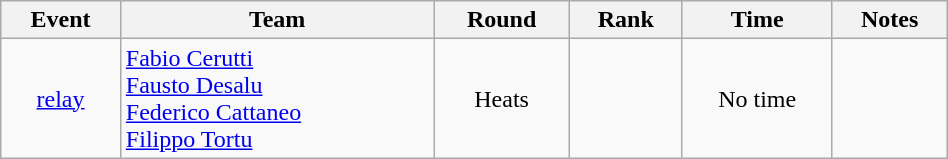<table class="wikitable" width=50% style="font-size:100%; text-align:center;">
<tr>
<th>Event</th>
<th>Team</th>
<th>Round</th>
<th>Rank</th>
<th>Time</th>
<th>Notes</th>
</tr>
<tr>
<td rowspan=1><a href='#'> relay</a></td>
<td align=left><a href='#'>Fabio Cerutti</a><br><a href='#'>Fausto Desalu</a><br><a href='#'>Federico Cattaneo</a><br><a href='#'>Filippo Tortu</a></td>
<td>Heats</td>
<td></td>
<td>No time</td>
<td></td>
</tr>
</table>
